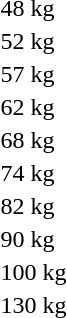<table>
<tr>
<td>48 kg</td>
<td></td>
<td></td>
<td></td>
</tr>
<tr>
<td>52 kg</td>
<td></td>
<td></td>
<td></td>
</tr>
<tr>
<td>57 kg</td>
<td></td>
<td></td>
<td></td>
</tr>
<tr>
<td>62 kg</td>
<td></td>
<td></td>
<td></td>
</tr>
<tr>
<td>68 kg</td>
<td></td>
<td></td>
<td></td>
</tr>
<tr>
<td>74 kg</td>
<td></td>
<td></td>
<td></td>
</tr>
<tr>
<td>82 kg</td>
<td></td>
<td></td>
<td></td>
</tr>
<tr>
<td>90 kg</td>
<td></td>
<td></td>
<td></td>
</tr>
<tr>
<td>100 kg</td>
<td></td>
<td></td>
<td></td>
</tr>
<tr>
<td>130 kg</td>
<td></td>
<td></td>
<td></td>
</tr>
</table>
